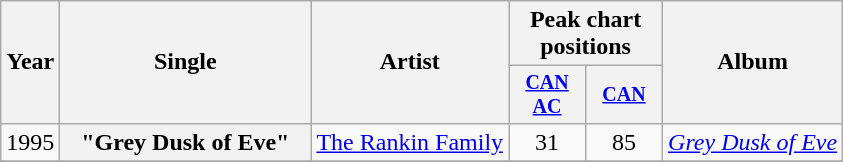<table class="wikitable plainrowheaders" style="text-align:center;">
<tr>
<th rowspan="2">Year</th>
<th rowspan="2" style="width:10em;">Single</th>
<th rowspan="2">Artist</th>
<th colspan="2">Peak chart<br>positions</th>
<th rowspan="2">Album</th>
</tr>
<tr style="font-size:smaller;">
<th width="45"><a href='#'>CAN AC</a></th>
<th width="45"><a href='#'>CAN</a></th>
</tr>
<tr>
<td>1995</td>
<th scope="row">"Grey Dusk of Eve"</th>
<td><a href='#'>The Rankin Family</a></td>
<td>31</td>
<td>85</td>
<td align="left"><em><a href='#'>Grey Dusk of Eve</a></em></td>
</tr>
<tr>
</tr>
</table>
